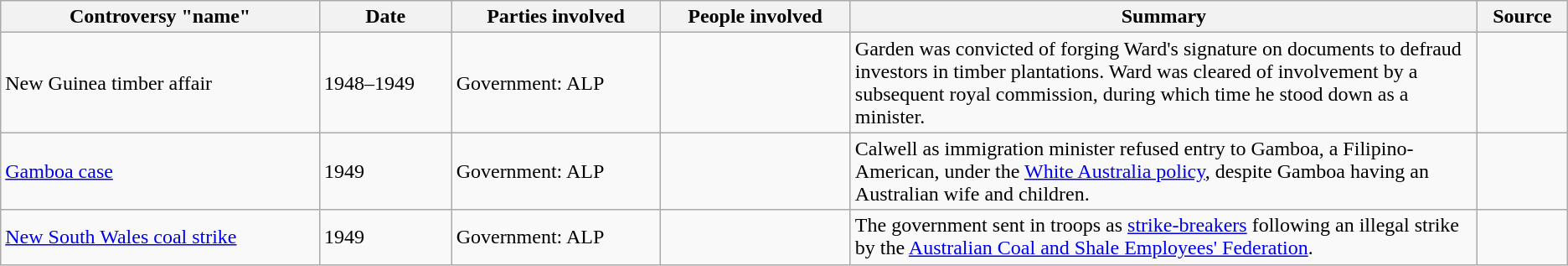<table Class="wikitable sortable">
<tr>
<th>Controversy "name"<br></th>
<th>Date<br></th>
<th>Parties involved<br></th>
<th>People involved<br></th>
<th width=40%>Summary<br></th>
<th>Source<br></th>
</tr>
<tr>
<td>New Guinea timber affair</td>
<td>1948–1949</td>
<td>Government: ALP</td>
<td></td>
<td>Garden was convicted of forging Ward's signature on documents to defraud investors in timber plantations. Ward was cleared of involvement by a subsequent royal commission, during which time he stood down as a minister.</td>
<td></td>
</tr>
<tr>
<td><a href='#'>Gamboa case</a></td>
<td>1949</td>
<td>Government: ALP</td>
<td></td>
<td>Calwell as immigration minister refused entry to Gamboa, a Filipino-American, under the <a href='#'>White Australia policy</a>, despite Gamboa having an Australian wife and children.</td>
</tr>
<tr>
<td><a href='#'>New South Wales coal strike</a></td>
<td>1949</td>
<td>Government: ALP</td>
<td></td>
<td>The government sent in troops as <a href='#'>strike-breakers</a> following an illegal strike by the <a href='#'>Australian Coal and Shale Employees' Federation</a>.</td>
<td></td>
</tr>
</table>
